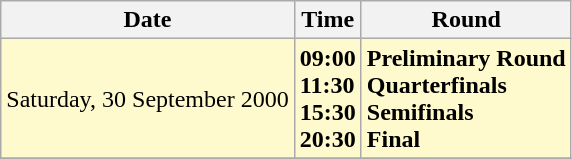<table class="wikitable">
<tr>
<th>Date</th>
<th>Time</th>
<th>Round</th>
</tr>
<tr>
<td style=background:lemonchiffon>Saturday, 30 September 2000</td>
<td style=background:lemonchiffon><strong>09:00<br>11:30<br>15:30<br>20:30</strong></td>
<td style=background:lemonchiffon><strong>Preliminary Round<br>Quarterfinals<br>Semifinals<br>Final</strong></td>
</tr>
<tr>
</tr>
</table>
